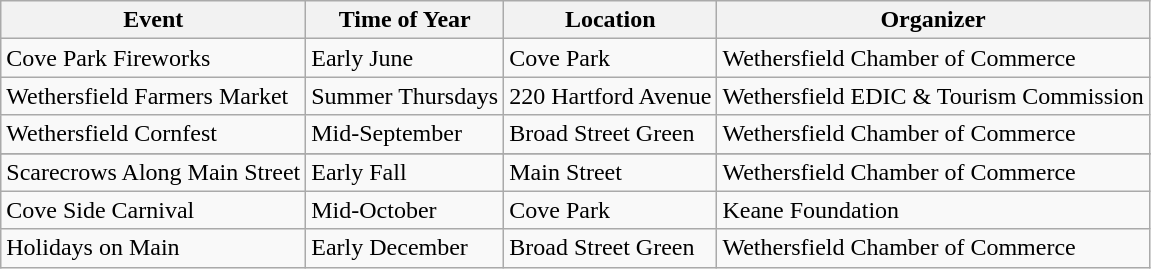<table class="wikitable">
<tr>
<th>Event</th>
<th>Time of Year</th>
<th>Location</th>
<th>Organizer</th>
</tr>
<tr>
<td>Cove Park Fireworks</td>
<td>Early June</td>
<td>Cove Park</td>
<td>Wethersfield Chamber of Commerce</td>
</tr>
<tr>
<td>Wethersfield Farmers Market</td>
<td>Summer Thursdays</td>
<td>220 Hartford Avenue</td>
<td>Wethersfield EDIC & Tourism Commission</td>
</tr>
<tr>
<td>Wethersfield Cornfest</td>
<td>Mid-September</td>
<td>Broad Street Green</td>
<td>Wethersfield Chamber of Commerce</td>
</tr>
<tr>
</tr>
<tr>
<td>Scarecrows Along Main Street</td>
<td>Early Fall</td>
<td>Main Street</td>
<td>Wethersfield Chamber of Commerce</td>
</tr>
<tr>
<td>Cove Side Carnival</td>
<td>Mid-October</td>
<td>Cove Park</td>
<td>Keane Foundation</td>
</tr>
<tr>
<td>Holidays on Main</td>
<td>Early December</td>
<td>Broad Street Green</td>
<td>Wethersfield Chamber of Commerce</td>
</tr>
</table>
